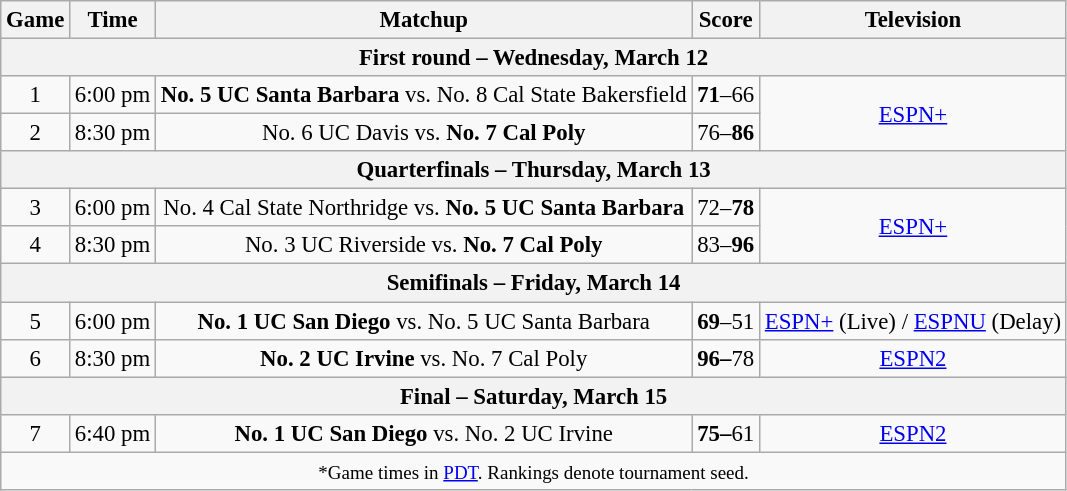<table class="wikitable" style="font-size: 95%;text-align:center">
<tr>
<th>Game</th>
<th>Time</th>
<th>Matchup</th>
<th>Score</th>
<th>Television</th>
</tr>
<tr>
<th colspan=5>First round – Wednesday, March 12</th>
</tr>
<tr>
<td>1</td>
<td>6:00 pm</td>
<td><strong>No. 5 UC Santa Barbara</strong> vs. No. 8 Cal State Bakersfield</td>
<td><strong>71</strong>–66</td>
<td rowspan="2"><a href='#'>ESPN+</a></td>
</tr>
<tr>
<td>2</td>
<td>8:30 pm</td>
<td>No. 6 UC Davis vs. <strong>No. 7 Cal Poly</strong></td>
<td>76–<strong>86</strong></td>
</tr>
<tr>
<th colspan=5>Quarterfinals – Thursday, March 13</th>
</tr>
<tr>
<td>3</td>
<td>6:00 pm</td>
<td>No. 4 Cal State Northridge vs. <strong>No. 5 UC Santa Barbara</strong></td>
<td>72–<strong>78</strong></td>
<td rowspan="2"><a href='#'>ESPN+</a></td>
</tr>
<tr>
<td>4</td>
<td>8:30 pm</td>
<td>No. 3 UC Riverside vs. <strong>No. 7 Cal Poly</strong></td>
<td>83–<strong>96</strong></td>
</tr>
<tr>
<th colspan=5>Semifinals – Friday, March 14</th>
</tr>
<tr>
<td>5</td>
<td>6:00 pm</td>
<td><strong>No. 1 UC San Diego</strong> vs. No. 5 UC Santa Barbara</td>
<td><strong>69</strong>–51</td>
<td rowspan="1"><a href='#'>ESPN+</a> (Live) / <a href='#'>ESPNU</a> (Delay)</td>
</tr>
<tr>
<td>6</td>
<td>8:30 pm</td>
<td><strong>No. 2 UC Irvine</strong> vs. No. 7 Cal Poly</td>
<td><strong>96–</strong>78</td>
<td rowspan="1"><a href='#'>ESPN2</a></td>
</tr>
<tr>
<th colspan=5>Final – Saturday, March 15</th>
</tr>
<tr>
<td>7</td>
<td>6:40 pm</td>
<td><strong>No. 1 UC San Diego</strong> vs. No. 2 UC Irvine</td>
<td><strong>75–</strong>61</td>
<td><a href='#'>ESPN2</a></td>
</tr>
<tr>
<td colspan=5><small>*Game times in <a href='#'>PDT</a>. Rankings denote tournament seed.</small></td>
</tr>
</table>
